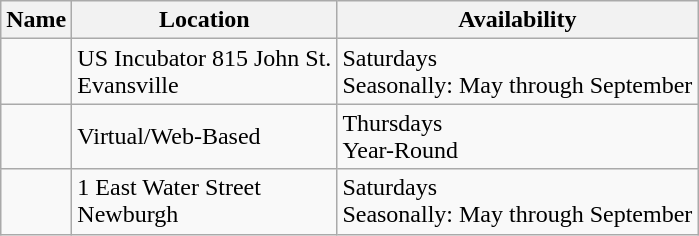<table class="wikitable">
<tr>
<th>Name</th>
<th>Location</th>
<th>Availability</th>
</tr>
<tr>
<td></td>
<td>US Incubator 815 John St.<br>Evansville</td>
<td>Saturdays<br>Seasonally: May through September</td>
</tr>
<tr>
<td></td>
<td>Virtual/Web-Based</td>
<td>Thursdays<br>Year-Round</td>
</tr>
<tr>
<td></td>
<td>1 East Water Street<br>Newburgh</td>
<td>Saturdays<br>Seasonally: May through September</td>
</tr>
</table>
